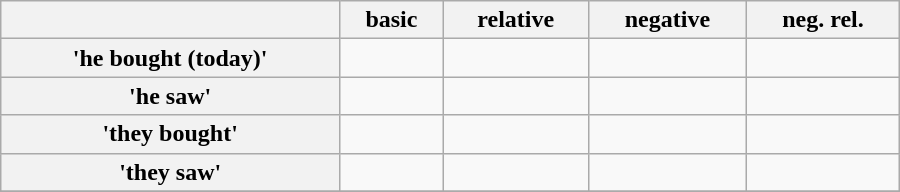<table class="wikitable" style="text-align: center; width: 600px;">
<tr>
<th></th>
<th>basic</th>
<th>relative</th>
<th>negative</th>
<th>neg. rel.</th>
</tr>
<tr>
<th>'he bought (today)'</th>
<td></td>
<td></td>
<td></td>
<td></td>
</tr>
<tr>
<th>'he saw'</th>
<td></td>
<td></td>
<td></td>
<td></td>
</tr>
<tr>
<th>'they bought'</th>
<td></td>
<td></td>
<td></td>
<td></td>
</tr>
<tr>
<th>'they saw'</th>
<td></td>
<td></td>
<td></td>
<td></td>
</tr>
<tr>
</tr>
</table>
